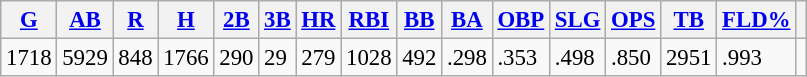<table class="wikitable" style="font-size:95%; text-align:center:">
<tr>
<th><a href='#'>G</a></th>
<th><a href='#'>AB</a></th>
<th><a href='#'>R</a></th>
<th><a href='#'>H</a></th>
<th><a href='#'>2B</a></th>
<th><a href='#'>3B</a></th>
<th><a href='#'>HR</a></th>
<th><a href='#'>RBI</a></th>
<th><a href='#'>BB</a></th>
<th><a href='#'>BA</a></th>
<th><a href='#'>OBP</a></th>
<th><a href='#'>SLG</a></th>
<th><a href='#'>OPS</a></th>
<th><a href='#'>TB</a></th>
<th><a href='#'>FLD%</a></th>
<th></th>
</tr>
<tr>
<td>1718</td>
<td>5929</td>
<td>848</td>
<td>1766</td>
<td>290</td>
<td>29</td>
<td>279</td>
<td>1028</td>
<td>492</td>
<td>.298</td>
<td>.353</td>
<td>.498</td>
<td>.850</td>
<td>2951</td>
<td>.993</td>
<td></td>
</tr>
</table>
